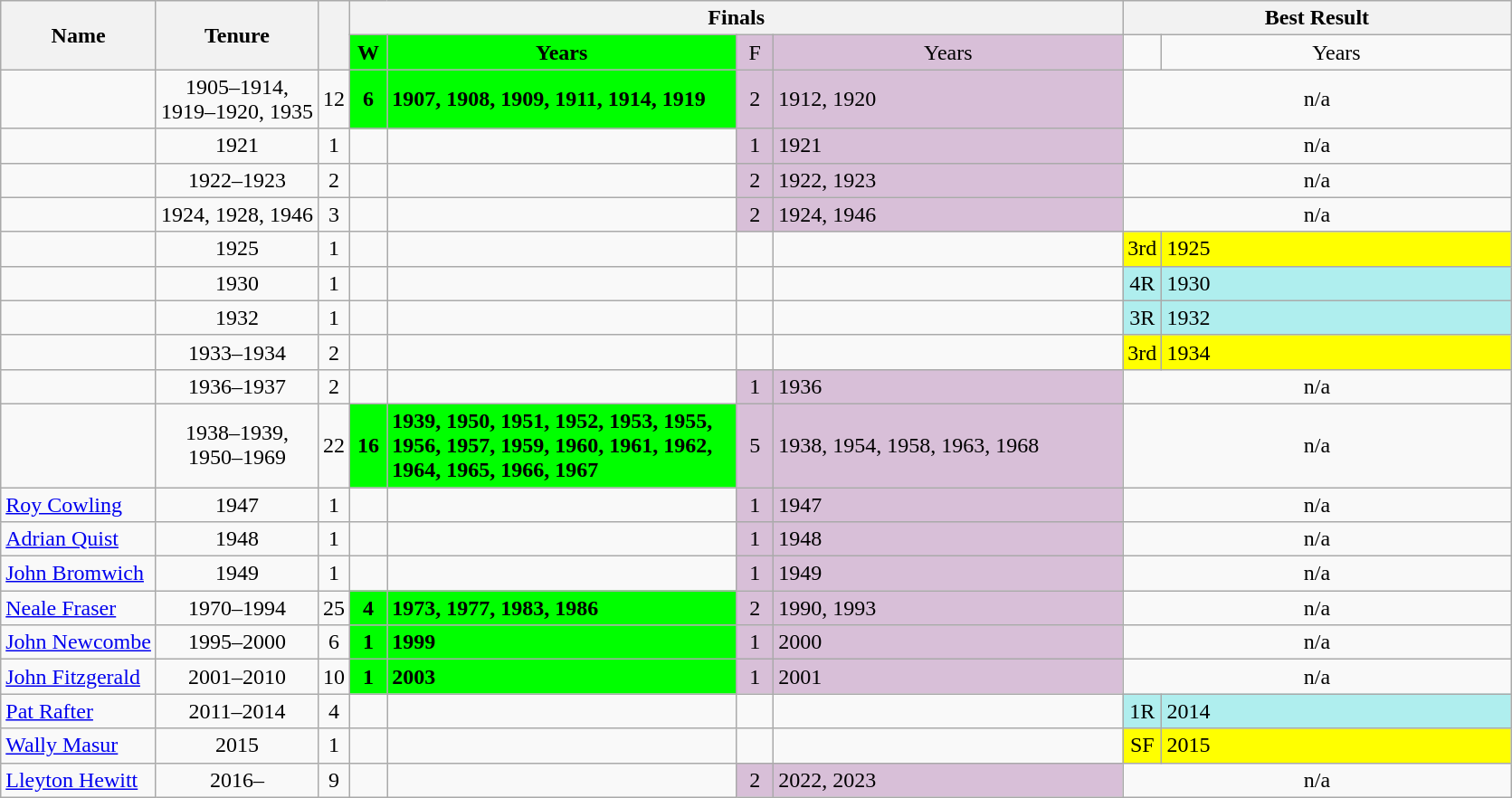<table class="wikitable" style="text-align:center">
<tr>
<th rowspan=2>Name</th>
<th rowspan=2>Tenure</th>
<th rowspan=2></th>
<th colspan=4>Finals</th>
<th colspan=2>Best Result</th>
</tr>
<tr>
<td bgcolor=00ff00 width=20px><strong>W</strong></td>
<td bgcolor=00ff00 width=250px><strong>Years</strong></td>
<td bgcolor=d8bfd8 width=20px>F</td>
<td bgcolor=d8bfd8 width=250px>Years</td>
<td width=20px></td>
<td width=250px>Years</td>
</tr>
<tr>
<td align=left rowspan=></td>
<td align=center rowspan=>1905–1914, <br>1919–1920, 1935</td>
<td rowspan=>12</td>
<td bgcolor=00ff00><strong>6</strong></td>
<td align=left bgcolor=00ff00><strong>1907, 1908, 1909, 1911, 1914, 1919</strong></td>
<td bgcolor=d8bfd8>2</td>
<td align=left bgcolor=d8bfd8>1912, 1920</td>
<td colspan=2>n/a</td>
</tr>
<tr>
<td align=left></td>
<td align=center>1921</td>
<td>1</td>
<td></td>
<td></td>
<td bgcolor=d8bfd8>1</td>
<td align=left bgcolor=d8bfd8>1921</td>
<td colspan=2>n/a</td>
</tr>
<tr>
<td align=left></td>
<td align=center>1922–1923</td>
<td>2</td>
<td></td>
<td></td>
<td bgcolor=d8bfd8>2</td>
<td align=left bgcolor=d8bfd8>1922, 1923</td>
<td colspan=2>n/a</td>
</tr>
<tr>
<td align=left rowspan=1></td>
<td rowspan=1 align=center>1924, 1928, 1946</td>
<td rowspan=1>3</td>
<td></td>
<td></td>
<td bgcolor=d8bfd8>2</td>
<td align=left bgcolor=d8bfd8>1924, 1946</td>
<td colspan=2>n/a</td>
</tr>
<tr>
<td align=left></td>
<td align=center>1925</td>
<td>1</td>
<td></td>
<td></td>
<td></td>
<td></td>
<td bgcolor=yellow>3rd</td>
<td align=left bgcolor=yellow>1925</td>
</tr>
<tr>
<td align=left></td>
<td align=center>1930</td>
<td>1</td>
<td></td>
<td></td>
<td></td>
<td></td>
<td bgcolor=afeeee>4R</td>
<td align=left bgcolor=afeeee>1930</td>
</tr>
<tr>
<td align=left></td>
<td align=center>1932</td>
<td>1</td>
<td></td>
<td></td>
<td></td>
<td></td>
<td bgcolor=afeeee>3R</td>
<td align=left bgcolor=afeeee>1932</td>
</tr>
<tr>
<td align=left rowspan=1></td>
<td rowspan=1 align=center>1933–1934</td>
<td rowspan=1>2</td>
<td></td>
<td></td>
<td></td>
<td></td>
<td bgcolor=yellow>3rd</td>
<td align=left bgcolor=yellow>1934</td>
</tr>
<tr>
<td align=left rowspan=1></td>
<td rowspan=1 align=center>1936–1937</td>
<td rowspan=1>2</td>
<td></td>
<td></td>
<td bgcolor=d8bfd8>1</td>
<td align=left bgcolor=d8bfd8>1936</td>
<td colspan=2>n/a</td>
</tr>
<tr>
<td align=left rowspan=1></td>
<td rowspan=1 align=center>1938–1939, <br>1950–1969</td>
<td rowspan=1>22</td>
<td bgcolor=00ff00><strong>16</strong></td>
<td align=left bgcolor=00ff00><strong>1939, 1950, 1951, 1952, 1953, 1955, 1956, 1957, 1959, 1960, 1961, 1962, 1964, 1965, 1966, 1967</strong></td>
<td bgcolor=d8bfd8>5</td>
<td align=left bgcolor=d8bfd8>1938, 1954, 1958, 1963, 1968</td>
<td colspan=2>n/a</td>
</tr>
<tr>
<td align=left><a href='#'>Roy Cowling</a></td>
<td align=center>1947</td>
<td>1</td>
<td></td>
<td></td>
<td bgcolor=d8bfd8>1</td>
<td align=left bgcolor=d8bfd8>1947</td>
<td colspan=2>n/a</td>
</tr>
<tr>
<td align=left><a href='#'>Adrian Quist</a></td>
<td align=center>1948</td>
<td>1</td>
<td></td>
<td></td>
<td bgcolor=d8bfd8>1</td>
<td align=left bgcolor=d8bfd8>1948</td>
<td colspan=2>n/a</td>
</tr>
<tr>
<td align=left><a href='#'>John Bromwich</a></td>
<td align=center>1949</td>
<td>1</td>
<td></td>
<td></td>
<td bgcolor=d8bfd8>1</td>
<td align=left bgcolor=d8bfd8>1949</td>
<td colspan=2>n/a</td>
</tr>
<tr>
<td align=left rowspan=1><a href='#'>Neale Fraser</a></td>
<td rowspan=1 align=center>1970–1994</td>
<td rowspan=1>25</td>
<td bgcolor=00ff00><strong>4</strong></td>
<td align=left bgcolor=00ff00><strong>1973, 1977, 1983, 1986</strong></td>
<td bgcolor=d8bfd8>2</td>
<td align=left bgcolor=d8bfd8>1990, 1993</td>
<td colspan=2>n/a</td>
</tr>
<tr>
<td align=left rowspan=><a href='#'>John Newcombe</a></td>
<td rowspan=1 align=center>1995–2000</td>
<td rowspan=1>6</td>
<td bgcolor=00ff00><strong>1</strong></td>
<td align=left bgcolor=00ff00><strong>1999</strong></td>
<td bgcolor=d8bfd8>1</td>
<td align=left bgcolor=d8bfd8>2000</td>
<td colspan=2>n/a</td>
</tr>
<tr>
<td align=left rowspan=1><a href='#'>John Fitzgerald</a></td>
<td rowspan=1 align=center>2001–2010</td>
<td rowspan=1>10</td>
<td bgcolor=00ff00><strong>1</strong></td>
<td align=left bgcolor=00ff00><strong>2003</strong></td>
<td bgcolor=d8bfd8>1</td>
<td align=left bgcolor=d8bfd8>2001</td>
<td colspan=2>n/a</td>
</tr>
<tr>
<td align=left><a href='#'>Pat Rafter</a></td>
<td align=center>2011–2014</td>
<td>4</td>
<td></td>
<td></td>
<td></td>
<td></td>
<td bgcolor=afeeee>1R</td>
<td align=left bgcolor=afeeee>2014</td>
</tr>
<tr>
<td align=left><a href='#'>Wally Masur</a></td>
<td align=center>2015</td>
<td>1</td>
<td></td>
<td></td>
<td></td>
<td></td>
<td bgcolor=yellow>SF</td>
<td align=left bgcolor=yellow>2015</td>
</tr>
<tr>
<td align=left rowspan=1><a href='#'>Lleyton Hewitt</a></td>
<td rowspan=1 align=center>2016–</td>
<td rowspan=1>9</td>
<td></td>
<td></td>
<td bgcolor=d8bfd8>2</td>
<td align=left bgcolor=d8bfd8>2022, 2023</td>
<td colspan=2>n/a</td>
</tr>
</table>
